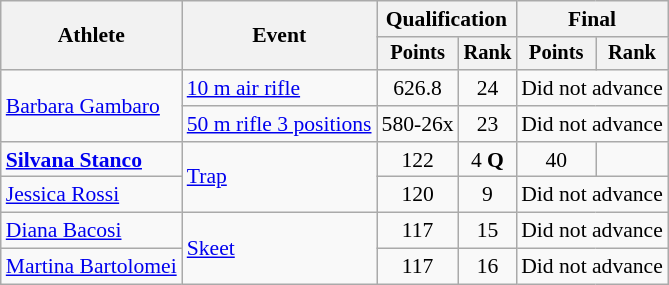<table class="wikitable" style="font-size:90%">
<tr>
<th rowspan="2">Athlete</th>
<th rowspan="2">Event</th>
<th colspan=2>Qualification</th>
<th colspan=2>Final</th>
</tr>
<tr style="font-size:95%">
<th>Points</th>
<th>Rank</th>
<th>Points</th>
<th>Rank</th>
</tr>
<tr align=center>
<td rowspan="2" align="left"><a href='#'>Barbara Gambaro</a></td>
<td align="left"><a href='#'>10 m air rifle</a></td>
<td>626.8</td>
<td>24</td>
<td colspan=2>Did not advance</td>
</tr>
<tr align=center>
<td align="left"><a href='#'>50 m rifle 3 positions</a></td>
<td>580-26x</td>
<td>23</td>
<td colspan=2>Did not advance</td>
</tr>
<tr align=center>
<td align=left><strong><a href='#'>Silvana Stanco</a></strong></td>
<td align=left rowspan=2><a href='#'>Trap</a></td>
<td>122</td>
<td>4 <strong>Q</strong></td>
<td>40</td>
<td></td>
</tr>
<tr align=center>
<td align=left><a href='#'>Jessica Rossi</a></td>
<td>120</td>
<td>9</td>
<td colspan=2>Did not advance</td>
</tr>
<tr align=center>
<td align=left><a href='#'>Diana Bacosi</a></td>
<td align=left rowspan=2><a href='#'>Skeet</a></td>
<td>117</td>
<td>15</td>
<td colspan=2>Did not advance</td>
</tr>
<tr align=center>
<td align=left><a href='#'>Martina Bartolomei</a></td>
<td>117</td>
<td>16</td>
<td colspan=2>Did not advance</td>
</tr>
</table>
